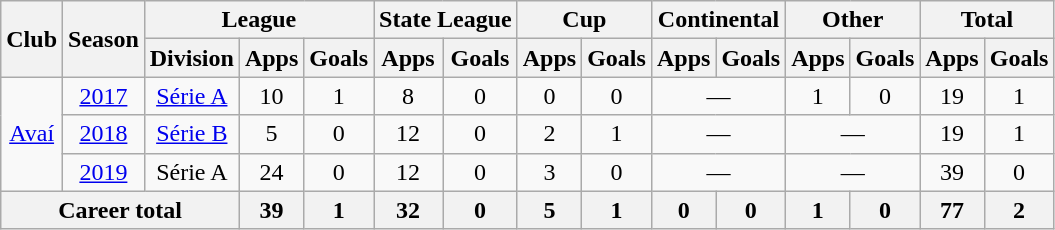<table class="wikitable" style="text-align: center;">
<tr>
<th rowspan="2">Club</th>
<th rowspan="2">Season</th>
<th colspan="3">League</th>
<th colspan="2">State League</th>
<th colspan="2">Cup</th>
<th colspan="2">Continental</th>
<th colspan="2">Other</th>
<th colspan="2">Total</th>
</tr>
<tr>
<th>Division</th>
<th>Apps</th>
<th>Goals</th>
<th>Apps</th>
<th>Goals</th>
<th>Apps</th>
<th>Goals</th>
<th>Apps</th>
<th>Goals</th>
<th>Apps</th>
<th>Goals</th>
<th>Apps</th>
<th>Goals</th>
</tr>
<tr>
<td rowspan="3"><a href='#'>Avaí</a></td>
<td><a href='#'>2017</a></td>
<td><a href='#'>Série A</a></td>
<td>10</td>
<td>1</td>
<td>8</td>
<td>0</td>
<td>0</td>
<td>0</td>
<td colspan="2">—</td>
<td>1</td>
<td>0</td>
<td>19</td>
<td>1</td>
</tr>
<tr>
<td><a href='#'>2018</a></td>
<td><a href='#'>Série B</a></td>
<td>5</td>
<td>0</td>
<td>12</td>
<td>0</td>
<td>2</td>
<td>1</td>
<td colspan="2">—</td>
<td colspan="2">—</td>
<td>19</td>
<td>1</td>
</tr>
<tr>
<td><a href='#'>2019</a></td>
<td>Série A</td>
<td>24</td>
<td>0</td>
<td>12</td>
<td>0</td>
<td>3</td>
<td>0</td>
<td colspan="2">—</td>
<td colspan="2">—</td>
<td>39</td>
<td>0</td>
</tr>
<tr>
<th colspan="3">Career total</th>
<th>39</th>
<th>1</th>
<th>32</th>
<th>0</th>
<th>5</th>
<th>1</th>
<th>0</th>
<th>0</th>
<th>1</th>
<th>0</th>
<th>77</th>
<th>2</th>
</tr>
</table>
